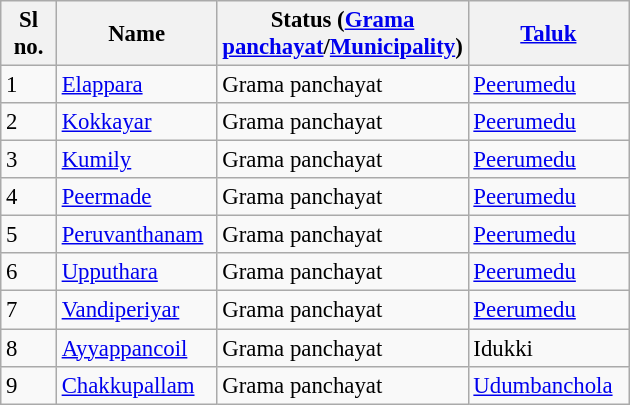<table class="wikitable sortable" style="font-size: 95%;">
<tr>
<th width="30px">Sl no.</th>
<th width="100px">Name</th>
<th width="130px">Status (<a href='#'>Grama panchayat</a>/<a href='#'>Municipality</a>)</th>
<th width="100px"><a href='#'>Taluk</a></th>
</tr>
<tr>
<td>1</td>
<td><a href='#'>Elappara</a></td>
<td>Grama panchayat</td>
<td><a href='#'>Peerumedu</a></td>
</tr>
<tr>
<td>2</td>
<td><a href='#'>Kokkayar</a></td>
<td>Grama panchayat</td>
<td><a href='#'>Peerumedu</a></td>
</tr>
<tr>
<td>3</td>
<td><a href='#'>Kumily</a></td>
<td>Grama panchayat</td>
<td><a href='#'>Peerumedu</a></td>
</tr>
<tr>
<td>4</td>
<td><a href='#'>Peermade</a></td>
<td>Grama panchayat</td>
<td><a href='#'>Peerumedu</a></td>
</tr>
<tr>
<td>5</td>
<td><a href='#'>Peruvanthanam</a></td>
<td>Grama panchayat</td>
<td><a href='#'>Peerumedu</a></td>
</tr>
<tr>
<td>6</td>
<td><a href='#'>Upputhara</a></td>
<td>Grama panchayat</td>
<td><a href='#'>Peerumedu</a></td>
</tr>
<tr>
<td>7</td>
<td><a href='#'>Vandiperiyar</a></td>
<td>Grama panchayat</td>
<td><a href='#'>Peerumedu</a></td>
</tr>
<tr>
<td>8</td>
<td><a href='#'>Ayyappancoil</a></td>
<td>Grama panchayat</td>
<td>Idukki</td>
</tr>
<tr>
<td>9</td>
<td><a href='#'>Chakkupallam</a></td>
<td>Grama panchayat</td>
<td><a href='#'>Udumbanchola</a></td>
</tr>
</table>
